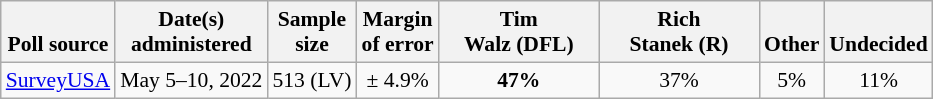<table class="wikitable" style="font-size:90%;text-align:center;">
<tr valign=bottom>
<th>Poll source</th>
<th>Date(s)<br>administered</th>
<th>Sample<br>size</th>
<th>Margin<br>of error</th>
<th style="width:100px;">Tim<br>Walz (DFL)</th>
<th style="width:100px;">Rich<br>Stanek (R)</th>
<th>Other</th>
<th>Undecided</th>
</tr>
<tr>
<td style="text-align:left;"><a href='#'>SurveyUSA</a></td>
<td>May 5–10, 2022</td>
<td>513 (LV)</td>
<td>± 4.9%</td>
<td><strong>47%</strong></td>
<td>37%</td>
<td>5%</td>
<td>11%</td>
</tr>
</table>
